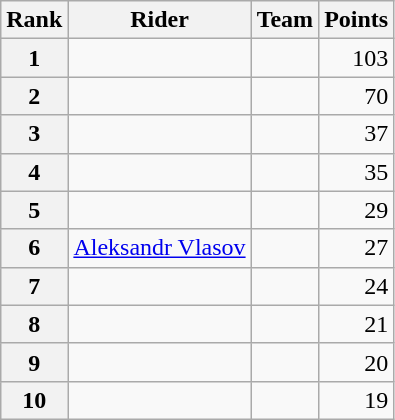<table class="wikitable" margin-bottom:0;">
<tr>
<th scope="col">Rank</th>
<th scope="col">Rider</th>
<th scope="col">Team</th>
<th scope="col">Points</th>
</tr>
<tr>
<th scope="row">1</th>
<td> </td>
<td></td>
<td align="right">103</td>
</tr>
<tr>
<th scope="row">2</th>
<td></td>
<td></td>
<td align="right">70</td>
</tr>
<tr>
<th scope="row">3</th>
<td></td>
<td></td>
<td align="right">37</td>
</tr>
<tr>
<th scope="row">4</th>
<td></td>
<td></td>
<td align="right">35</td>
</tr>
<tr>
<th scope="row">5</th>
<td></td>
<td></td>
<td align="right">29</td>
</tr>
<tr>
<th scope="row">6</th>
<td> <a href='#'>Aleksandr Vlasov</a></td>
<td></td>
<td align="right">27</td>
</tr>
<tr>
<th scope="row">7</th>
<td></td>
<td></td>
<td align="right">24</td>
</tr>
<tr>
<th scope="row">8</th>
<td></td>
<td></td>
<td align="right">21</td>
</tr>
<tr>
<th scope="row">9</th>
<td></td>
<td></td>
<td align="right">20</td>
</tr>
<tr>
<th scope="row">10</th>
<td> </td>
<td></td>
<td align="right">19</td>
</tr>
</table>
